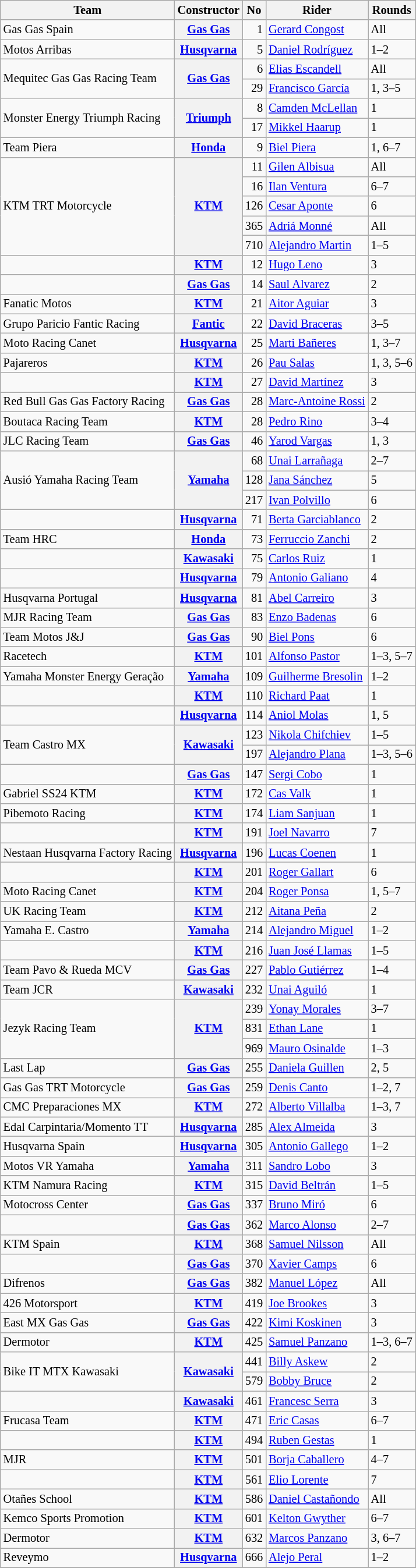<table class="wikitable" style="font-size: 85%;">
<tr>
<th>Team</th>
<th>Constructor</th>
<th>No</th>
<th>Rider</th>
<th>Rounds</th>
</tr>
<tr>
<td>Gas Gas Spain</td>
<th><a href='#'>Gas Gas</a></th>
<td align="right">1</td>
<td> <a href='#'>Gerard Congost</a></td>
<td>All</td>
</tr>
<tr>
<td>Motos Arribas</td>
<th><a href='#'>Husqvarna</a></th>
<td align="right">5</td>
<td> <a href='#'>Daniel Rodríguez</a></td>
<td>1–2</td>
</tr>
<tr>
<td rowspan=2>Mequitec Gas Gas Racing Team</td>
<th rowspan=2><a href='#'>Gas Gas</a></th>
<td align="right">6</td>
<td> <a href='#'>Elias Escandell</a></td>
<td>All</td>
</tr>
<tr>
<td align="right">29</td>
<td> <a href='#'>Francisco García</a></td>
<td>1, 3–5</td>
</tr>
<tr>
<td rowspan=2>Monster Energy Triumph Racing</td>
<th rowspan=2><a href='#'>Triumph</a></th>
<td align="right">8</td>
<td> <a href='#'>Camden McLellan</a></td>
<td>1</td>
</tr>
<tr>
<td align="right">17</td>
<td> <a href='#'>Mikkel Haarup</a></td>
<td>1</td>
</tr>
<tr>
<td>Team Piera</td>
<th><a href='#'>Honda</a></th>
<td align="right">9</td>
<td> <a href='#'>Biel Piera</a></td>
<td>1, 6–7</td>
</tr>
<tr>
<td rowspan=5>KTM TRT Motorcycle</td>
<th rowspan=5><a href='#'>KTM</a></th>
<td align="right">11</td>
<td> <a href='#'>Gilen Albisua</a></td>
<td>All</td>
</tr>
<tr>
<td align="right">16</td>
<td> <a href='#'>Ilan Ventura</a></td>
<td>6–7</td>
</tr>
<tr>
<td align="right">126</td>
<td> <a href='#'>Cesar Aponte</a></td>
<td>6</td>
</tr>
<tr>
<td align="right">365</td>
<td> <a href='#'>Adriá Monné</a></td>
<td>All</td>
</tr>
<tr>
<td align="right">710</td>
<td> <a href='#'>Alejandro Martin</a></td>
<td>1–5</td>
</tr>
<tr>
<td></td>
<th><a href='#'>KTM</a></th>
<td align="right">12</td>
<td> <a href='#'>Hugo Leno</a></td>
<td>3</td>
</tr>
<tr>
<td></td>
<th><a href='#'>Gas Gas</a></th>
<td align="right">14</td>
<td> <a href='#'>Saul Alvarez</a></td>
<td>2</td>
</tr>
<tr>
<td>Fanatic Motos</td>
<th><a href='#'>KTM</a></th>
<td align="right">21</td>
<td> <a href='#'>Aitor Aguiar</a></td>
<td>3</td>
</tr>
<tr>
<td>Grupo Paricio Fantic Racing</td>
<th><a href='#'>Fantic</a></th>
<td align="right">22</td>
<td> <a href='#'>David Braceras</a></td>
<td>3–5</td>
</tr>
<tr>
<td>Moto Racing Canet</td>
<th><a href='#'>Husqvarna</a></th>
<td align="right">25</td>
<td> <a href='#'>Marti Bañeres</a></td>
<td>1, 3–7</td>
</tr>
<tr>
<td>Pajareros</td>
<th><a href='#'>KTM</a></th>
<td align="right">26</td>
<td> <a href='#'>Pau Salas</a></td>
<td>1, 3, 5–6</td>
</tr>
<tr>
<td></td>
<th><a href='#'>KTM</a></th>
<td align="right">27</td>
<td> <a href='#'>David Martínez</a></td>
<td>3</td>
</tr>
<tr>
<td>Red Bull Gas Gas Factory Racing</td>
<th><a href='#'>Gas Gas</a></th>
<td align="right">28</td>
<td> <a href='#'>Marc-Antoine Rossi</a></td>
<td>2</td>
</tr>
<tr>
<td>Boutaca Racing Team</td>
<th><a href='#'>KTM</a></th>
<td align="right">28</td>
<td> <a href='#'>Pedro Rino</a></td>
<td>3–4</td>
</tr>
<tr>
<td>JLC Racing Team</td>
<th><a href='#'>Gas Gas</a></th>
<td align="right">46</td>
<td> <a href='#'>Yarod Vargas</a></td>
<td>1, 3</td>
</tr>
<tr>
<td rowspan=3>Ausió Yamaha Racing Team</td>
<th rowspan=3><a href='#'>Yamaha</a></th>
<td align="right">68</td>
<td> <a href='#'>Unai Larrañaga</a></td>
<td>2–7</td>
</tr>
<tr>
<td align="right">128</td>
<td> <a href='#'>Jana Sánchez</a></td>
<td>5</td>
</tr>
<tr>
<td align="right">217</td>
<td> <a href='#'>Ivan Polvillo</a></td>
<td>6</td>
</tr>
<tr>
<td></td>
<th><a href='#'>Husqvarna</a></th>
<td align="right">71</td>
<td> <a href='#'>Berta Garciablanco</a></td>
<td>2</td>
</tr>
<tr>
<td>Team HRC</td>
<th><a href='#'>Honda</a></th>
<td align="right">73</td>
<td> <a href='#'>Ferruccio Zanchi</a></td>
<td>2</td>
</tr>
<tr>
<td></td>
<th><a href='#'>Kawasaki</a></th>
<td align="right">75</td>
<td> <a href='#'>Carlos Ruiz</a></td>
<td>1</td>
</tr>
<tr>
<td></td>
<th><a href='#'>Husqvarna</a></th>
<td align="right">79</td>
<td> <a href='#'>Antonio Galiano</a></td>
<td>4</td>
</tr>
<tr>
<td>Husqvarna Portugal</td>
<th><a href='#'>Husqvarna</a></th>
<td align="right">81</td>
<td> <a href='#'>Abel Carreiro</a></td>
<td>3</td>
</tr>
<tr>
<td>MJR Racing Team</td>
<th><a href='#'>Gas Gas</a></th>
<td align="right">83</td>
<td> <a href='#'>Enzo Badenas</a></td>
<td>6</td>
</tr>
<tr>
<td>Team Motos J&J</td>
<th><a href='#'>Gas Gas</a></th>
<td align="right">90</td>
<td> <a href='#'>Biel Pons</a></td>
<td>6</td>
</tr>
<tr>
<td>Racetech</td>
<th><a href='#'>KTM</a></th>
<td align="right">101</td>
<td> <a href='#'>Alfonso Pastor</a></td>
<td>1–3, 5–7</td>
</tr>
<tr>
<td>Yamaha Monster Energy Geração</td>
<th><a href='#'>Yamaha</a></th>
<td align="right">109</td>
<td> <a href='#'>Guilherme Bresolin</a></td>
<td>1–2</td>
</tr>
<tr>
<td></td>
<th><a href='#'>KTM</a></th>
<td align="right">110</td>
<td> <a href='#'>Richard Paat</a></td>
<td>1</td>
</tr>
<tr>
<td></td>
<th><a href='#'>Husqvarna</a></th>
<td align="right">114</td>
<td> <a href='#'>Aniol Molas</a></td>
<td>1, 5</td>
</tr>
<tr>
<td rowspan=2>Team Castro MX</td>
<th rowspan=2><a href='#'>Kawasaki</a></th>
<td align="right">123</td>
<td> <a href='#'>Nikola Chifchiev</a></td>
<td>1–5</td>
</tr>
<tr>
<td align="right">197</td>
<td> <a href='#'>Alejandro Plana</a></td>
<td>1–3, 5–6</td>
</tr>
<tr>
<td></td>
<th><a href='#'>Gas Gas</a></th>
<td align="right">147</td>
<td> <a href='#'>Sergi Cobo</a></td>
<td>1</td>
</tr>
<tr>
<td>Gabriel SS24 KTM</td>
<th><a href='#'>KTM</a></th>
<td align="right">172</td>
<td> <a href='#'>Cas Valk</a></td>
<td>1</td>
</tr>
<tr>
<td>Pibemoto Racing</td>
<th><a href='#'>KTM</a></th>
<td align="right">174</td>
<td> <a href='#'>Liam Sanjuan</a></td>
<td>1</td>
</tr>
<tr>
<td></td>
<th><a href='#'>KTM</a></th>
<td align="right">191</td>
<td> <a href='#'>Joel Navarro</a></td>
<td>7</td>
</tr>
<tr>
<td>Nestaan Husqvarna Factory Racing</td>
<th><a href='#'>Husqvarna</a></th>
<td align="right">196</td>
<td> <a href='#'>Lucas Coenen</a></td>
<td>1</td>
</tr>
<tr>
<td></td>
<th><a href='#'>KTM</a></th>
<td align="right">201</td>
<td> <a href='#'>Roger Gallart</a></td>
<td>6</td>
</tr>
<tr>
<td>Moto Racing Canet</td>
<th><a href='#'>KTM</a></th>
<td align="right">204</td>
<td> <a href='#'>Roger Ponsa</a></td>
<td>1, 5–7</td>
</tr>
<tr>
<td>UK Racing Team</td>
<th><a href='#'>KTM</a></th>
<td align="right">212</td>
<td> <a href='#'>Aitana Peña</a></td>
<td>2</td>
</tr>
<tr>
<td>Yamaha E. Castro</td>
<th><a href='#'>Yamaha</a></th>
<td align="right">214</td>
<td> <a href='#'>Alejandro Miguel</a></td>
<td>1–2</td>
</tr>
<tr>
<td></td>
<th><a href='#'>KTM</a></th>
<td align="right">216</td>
<td> <a href='#'>Juan José Llamas</a></td>
<td>1–5</td>
</tr>
<tr>
<td>Team Pavo & Rueda MCV</td>
<th><a href='#'>Gas Gas</a></th>
<td align="right">227</td>
<td> <a href='#'>Pablo Gutiérrez</a></td>
<td>1–4</td>
</tr>
<tr>
<td>Team JCR</td>
<th><a href='#'>Kawasaki</a></th>
<td align="right">232</td>
<td> <a href='#'>Unai Aguiló</a></td>
<td>1</td>
</tr>
<tr>
<td rowspan=3>Jezyk Racing Team</td>
<th rowspan=3><a href='#'>KTM</a></th>
<td align="right">239</td>
<td> <a href='#'>Yonay Morales</a></td>
<td>3–7</td>
</tr>
<tr>
<td align="right">831</td>
<td> <a href='#'>Ethan Lane</a></td>
<td>1</td>
</tr>
<tr>
<td align="right">969</td>
<td> <a href='#'>Mauro Osinalde</a></td>
<td>1–3</td>
</tr>
<tr>
<td>Last Lap</td>
<th><a href='#'>Gas Gas</a></th>
<td align="right">255</td>
<td> <a href='#'>Daniela Guillen</a></td>
<td>2, 5</td>
</tr>
<tr>
<td>Gas Gas TRT Motorcycle</td>
<th><a href='#'>Gas Gas</a></th>
<td align="right">259</td>
<td> <a href='#'>Denis Canto</a></td>
<td>1–2, 7</td>
</tr>
<tr>
<td>CMC Preparaciones MX</td>
<th><a href='#'>KTM</a></th>
<td align="right">272</td>
<td> <a href='#'>Alberto Villalba</a></td>
<td>1–3, 7</td>
</tr>
<tr>
<td>Edal Carpintaria/Momento TT</td>
<th><a href='#'>Husqvarna</a></th>
<td align="right">285</td>
<td> <a href='#'>Alex Almeida</a></td>
<td>3</td>
</tr>
<tr>
<td>Husqvarna Spain</td>
<th><a href='#'>Husqvarna</a></th>
<td align="right">305</td>
<td> <a href='#'>Antonio Gallego</a></td>
<td>1–2</td>
</tr>
<tr>
<td>Motos VR Yamaha</td>
<th><a href='#'>Yamaha</a></th>
<td align="right">311</td>
<td> <a href='#'>Sandro Lobo</a></td>
<td>3</td>
</tr>
<tr>
<td>KTM Namura Racing</td>
<th><a href='#'>KTM</a></th>
<td align="right">315</td>
<td> <a href='#'>David Beltrán</a></td>
<td>1–5</td>
</tr>
<tr>
<td>Motocross Center</td>
<th><a href='#'>Gas Gas</a></th>
<td align="right">337</td>
<td> <a href='#'>Bruno Miró</a></td>
<td>6</td>
</tr>
<tr>
<td></td>
<th><a href='#'>Gas Gas</a></th>
<td align="right">362</td>
<td> <a href='#'>Marco Alonso</a></td>
<td>2–7</td>
</tr>
<tr>
<td>KTM Spain</td>
<th><a href='#'>KTM</a></th>
<td align="right">368</td>
<td> <a href='#'>Samuel Nilsson</a></td>
<td>All</td>
</tr>
<tr>
<td></td>
<th><a href='#'>Gas Gas</a></th>
<td align="right">370</td>
<td> <a href='#'>Xavier Camps</a></td>
<td>6</td>
</tr>
<tr>
<td>Difrenos</td>
<th><a href='#'>Gas Gas</a></th>
<td align="right">382</td>
<td> <a href='#'>Manuel López</a></td>
<td>All</td>
</tr>
<tr>
<td>426 Motorsport</td>
<th><a href='#'>KTM</a></th>
<td align="right">419</td>
<td> <a href='#'>Joe Brookes</a></td>
<td>3</td>
</tr>
<tr>
<td>East MX Gas Gas</td>
<th><a href='#'>Gas Gas</a></th>
<td align="right">422</td>
<td> <a href='#'>Kimi Koskinen</a></td>
<td>3</td>
</tr>
<tr>
<td>Dermotor</td>
<th><a href='#'>KTM</a></th>
<td align="right">425</td>
<td> <a href='#'>Samuel Panzano</a></td>
<td>1–3, 6–7</td>
</tr>
<tr>
<td rowspan=2>Bike IT MTX Kawasaki</td>
<th rowspan=2><a href='#'>Kawasaki</a></th>
<td align="right">441</td>
<td> <a href='#'>Billy Askew</a></td>
<td>2</td>
</tr>
<tr>
<td align="right">579</td>
<td> <a href='#'>Bobby Bruce</a></td>
<td>2</td>
</tr>
<tr>
<td></td>
<th><a href='#'>Kawasaki</a></th>
<td align="right">461</td>
<td> <a href='#'>Francesc Serra</a></td>
<td>3</td>
</tr>
<tr>
<td>Frucasa Team</td>
<th><a href='#'>KTM</a></th>
<td align="right">471</td>
<td> <a href='#'>Eric Casas</a></td>
<td>6–7</td>
</tr>
<tr>
<td></td>
<th><a href='#'>KTM</a></th>
<td align="right">494</td>
<td> <a href='#'>Ruben Gestas</a></td>
<td>1</td>
</tr>
<tr>
<td>MJR</td>
<th><a href='#'>KTM</a></th>
<td align="right">501</td>
<td> <a href='#'>Borja Caballero</a></td>
<td>4–7</td>
</tr>
<tr>
<td></td>
<th><a href='#'>KTM</a></th>
<td align="right">561</td>
<td> <a href='#'>Elio Lorente</a></td>
<td>7</td>
</tr>
<tr>
<td>Otañes School</td>
<th><a href='#'>KTM</a></th>
<td align="right">586</td>
<td> <a href='#'>Daniel Castañondo</a></td>
<td>All</td>
</tr>
<tr>
<td>Kemco Sports Promotion</td>
<th><a href='#'>KTM</a></th>
<td align="right">601</td>
<td> <a href='#'>Kelton Gwyther</a></td>
<td>6–7</td>
</tr>
<tr>
<td>Dermotor</td>
<th><a href='#'>KTM</a></th>
<td align="right">632</td>
<td> <a href='#'>Marcos Panzano</a></td>
<td>3, 6–7</td>
</tr>
<tr>
<td>Reveymo</td>
<th><a href='#'>Husqvarna</a></th>
<td align="right">666</td>
<td> <a href='#'>Alejo Peral</a></td>
<td>1–2</td>
</tr>
<tr>
</tr>
</table>
